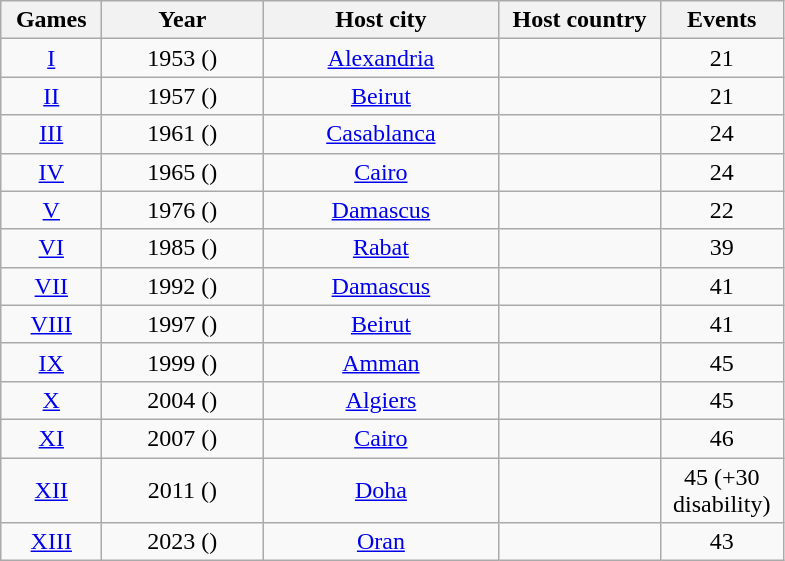<table class=wikitable style="text-align:center">
<tr>
<th width=60>Games</th>
<th width=100>Year</th>
<th width=150>Host city</th>
<th width=100>Host country</th>
<th width=75>Events</th>
</tr>
<tr>
<td><a href='#'>I</a></td>
<td>1953 ()</td>
<td><a href='#'>Alexandria</a></td>
<td align=left></td>
<td>21</td>
</tr>
<tr>
<td><a href='#'>II</a></td>
<td>1957 ()</td>
<td><a href='#'>Beirut</a></td>
<td align=left></td>
<td>21</td>
</tr>
<tr>
<td><a href='#'>III</a></td>
<td>1961 ()</td>
<td><a href='#'>Casablanca</a></td>
<td align=left></td>
<td>24</td>
</tr>
<tr>
<td><a href='#'>IV</a></td>
<td>1965 ()</td>
<td><a href='#'>Cairo</a></td>
<td align=left></td>
<td>24</td>
</tr>
<tr>
<td><a href='#'>V</a></td>
<td>1976 ()</td>
<td><a href='#'>Damascus</a></td>
<td align=left></td>
<td>22</td>
</tr>
<tr>
<td><a href='#'>VI</a></td>
<td>1985 ()</td>
<td><a href='#'>Rabat</a></td>
<td align=left></td>
<td>39</td>
</tr>
<tr>
<td><a href='#'>VII</a></td>
<td>1992 ()</td>
<td><a href='#'>Damascus</a></td>
<td align=left></td>
<td>41</td>
</tr>
<tr>
<td><a href='#'>VIII</a></td>
<td>1997 ()</td>
<td><a href='#'>Beirut</a></td>
<td align=left></td>
<td>41</td>
</tr>
<tr>
<td><a href='#'>IX</a></td>
<td>1999 ()</td>
<td><a href='#'>Amman</a></td>
<td align=left></td>
<td>45</td>
</tr>
<tr>
<td><a href='#'>X</a></td>
<td>2004 ()</td>
<td><a href='#'>Algiers</a></td>
<td align=left></td>
<td>45</td>
</tr>
<tr>
<td><a href='#'>XI</a></td>
<td>2007 ()</td>
<td><a href='#'>Cairo</a></td>
<td align=left></td>
<td>46</td>
</tr>
<tr>
<td><a href='#'>XII</a></td>
<td>2011 ()</td>
<td><a href='#'>Doha</a></td>
<td align=left></td>
<td>45 (+30 disability)</td>
</tr>
<tr>
<td><a href='#'>XIII</a></td>
<td>2023 ()</td>
<td><a href='#'>Oran</a></td>
<td align=left></td>
<td>43</td>
</tr>
</table>
